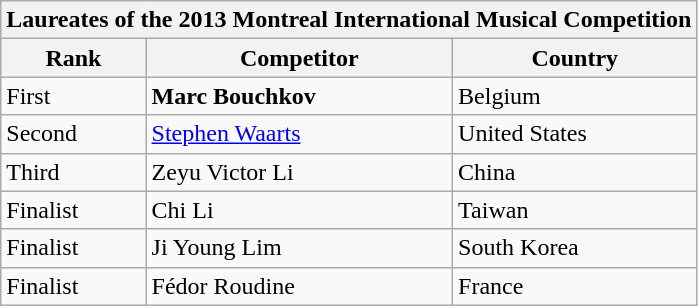<table class="wikitable">
<tr>
<th colspan="3">Laureates of the 2013 Montreal International Musical Competition</th>
</tr>
<tr>
<th>Rank</th>
<th>Competitor</th>
<th>Country</th>
</tr>
<tr>
<td>First</td>
<td><strong>Marc Bouchkov</strong></td>
<td> Belgium</td>
</tr>
<tr>
<td>Second</td>
<td><a href='#'>Stephen Waarts</a></td>
<td> United States</td>
</tr>
<tr>
<td>Third</td>
<td>Zeyu Victor Li</td>
<td> China</td>
</tr>
<tr>
<td>Finalist</td>
<td>Chi Li</td>
<td> Taiwan</td>
</tr>
<tr>
<td>Finalist</td>
<td>Ji Young Lim</td>
<td> South Korea</td>
</tr>
<tr>
<td>Finalist</td>
<td>Fédor Roudine</td>
<td> France</td>
</tr>
</table>
